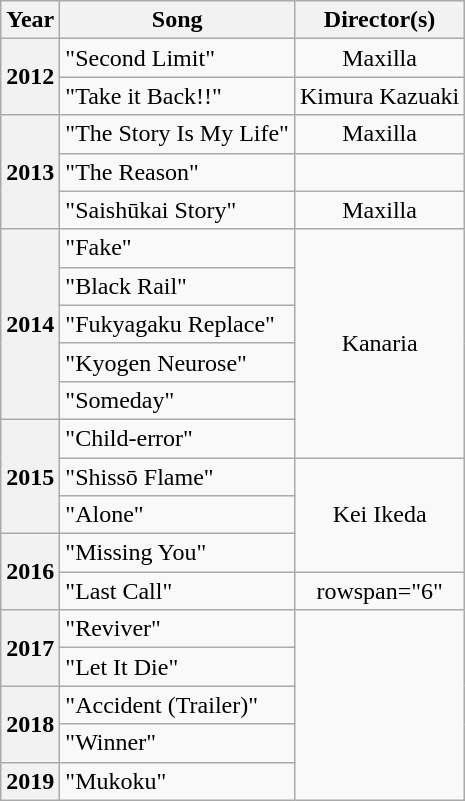<table class="wikitable plainrowheaders" style="text-align:center;">
<tr>
<th>Year</th>
<th>Song</th>
<th>Director(s)<br></th>
</tr>
<tr>
<th scope="row" rowspan="2">2012</th>
<td align="left">"Second Limit"</td>
<td>Maxilla</td>
</tr>
<tr>
<td align="left">"Take it Back!!"</td>
<td>Kimura Kazuaki</td>
</tr>
<tr>
<th scope="row" rowspan="3">2013</th>
<td align="left">"The Story Is My Life"</td>
<td>Maxilla</td>
</tr>
<tr>
<td align="left">"The Reason"</td>
<td></td>
</tr>
<tr>
<td align="left">"Saishūkai Story"<br></td>
<td>Maxilla</td>
</tr>
<tr>
<th scope="row" rowspan="5">2014</th>
<td align="left">"Fake"</td>
<td rowspan="6">Kanaria</td>
</tr>
<tr>
<td align="left">"Black Rail"</td>
</tr>
<tr>
<td align="left">"Fukyagaku Replace"<br></td>
</tr>
<tr>
<td align="left">"Kyogen Neurose"<br></td>
</tr>
<tr>
<td align="left">"Someday"</td>
</tr>
<tr>
<th scope="row" rowspan="3">2015</th>
<td align="left">"Child-error"</td>
</tr>
<tr>
<td align="left">"Shissō Flame"<br></td>
<td rowspan="3">Kei Ikeda</td>
</tr>
<tr>
<td align="left">"Alone"</td>
</tr>
<tr>
<th scope="row" rowspan="2">2016</th>
<td align="left">"Missing You"</td>
</tr>
<tr>
<td align="left">"Last Call"</td>
<td>rowspan="6" </td>
</tr>
<tr>
<th scope="row" rowspan="2">2017</th>
<td align="left">"Reviver"</td>
</tr>
<tr>
<td align="left">"Let It Die"</td>
</tr>
<tr>
<th scope="row" rowspan="2">2018</th>
<td align="left">"Accident (Trailer)"</td>
</tr>
<tr>
<td align="left">"Winner"</td>
</tr>
<tr>
<th scope="row">2019</th>
<td align="left">"Mukoku"<br></td>
</tr>
</table>
